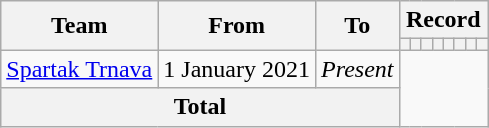<table class=wikitable style=text-align:center>
<tr>
<th rowspan=2>Team</th>
<th rowspan=2>From</th>
<th rowspan=2>To</th>
<th colspan=8>Record</th>
</tr>
<tr>
<th></th>
<th></th>
<th></th>
<th></th>
<th></th>
<th></th>
<th></th>
<th></th>
</tr>
<tr>
<td align=left><a href='#'>Spartak Trnava</a></td>
<td align=left>1 January 2021</td>
<td align=left><em>Present</em><br></td>
</tr>
<tr>
<th colspan=3>Total<br></th>
</tr>
</table>
